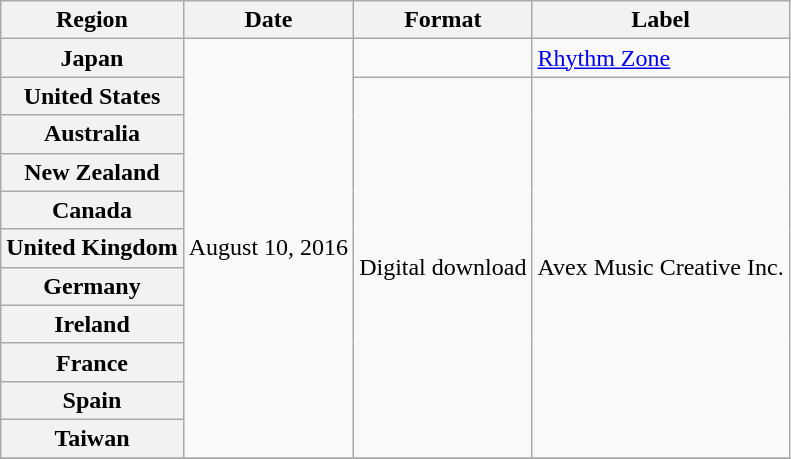<table class="wikitable plainrowheaders">
<tr>
<th scope="col">Region</th>
<th scope="col">Date</th>
<th scope="col">Format</th>
<th scope="col">Label</th>
</tr>
<tr>
<th scope="row">Japan</th>
<td rowspan="11">August 10, 2016</td>
<td></td>
<td><a href='#'>Rhythm Zone</a></td>
</tr>
<tr>
<th scope="row">United States</th>
<td rowspan="10">Digital download</td>
<td rowspan="10">Avex Music Creative Inc.</td>
</tr>
<tr>
<th scope="row">Australia</th>
</tr>
<tr>
<th scope="row">New Zealand</th>
</tr>
<tr>
<th scope="row">Canada</th>
</tr>
<tr>
<th scope="row">United Kingdom</th>
</tr>
<tr>
<th scope="row">Germany</th>
</tr>
<tr>
<th scope="row">Ireland</th>
</tr>
<tr>
<th scope="row">France</th>
</tr>
<tr>
<th scope="row">Spain</th>
</tr>
<tr>
<th scope="row">Taiwan</th>
</tr>
<tr>
</tr>
</table>
